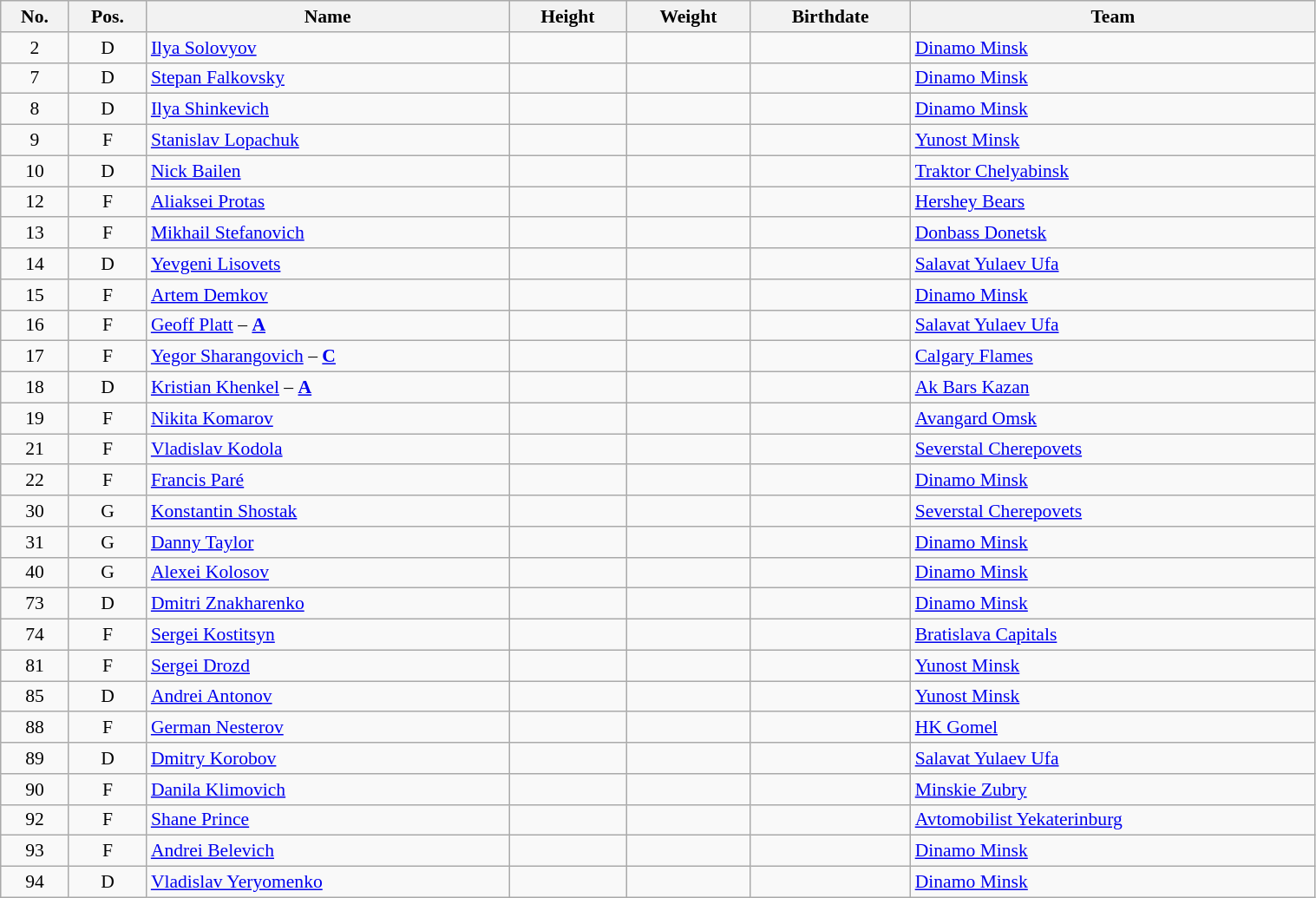<table class="wikitable sortable" width="80%" style="font-size: 90%; text-align: center;">
<tr>
<th>No.</th>
<th>Pos.</th>
<th>Name</th>
<th>Height</th>
<th>Weight</th>
<th>Birthdate</th>
<th>Team</th>
</tr>
<tr>
<td>2</td>
<td>D</td>
<td align=left><a href='#'>Ilya Solovyov</a></td>
<td></td>
<td></td>
<td></td>
<td style="text-align:left;"> <a href='#'>Dinamo Minsk</a></td>
</tr>
<tr>
<td>7</td>
<td>D</td>
<td align=left><a href='#'>Stepan Falkovsky</a></td>
<td></td>
<td></td>
<td></td>
<td style="text-align:left;"> <a href='#'>Dinamo Minsk</a></td>
</tr>
<tr>
<td>8</td>
<td>D</td>
<td align=left><a href='#'>Ilya Shinkevich</a></td>
<td></td>
<td></td>
<td></td>
<td style="text-align:left;"> <a href='#'>Dinamo Minsk</a></td>
</tr>
<tr>
<td>9</td>
<td>F</td>
<td align=left><a href='#'>Stanislav Lopachuk</a></td>
<td></td>
<td></td>
<td></td>
<td style="text-align:left;"> <a href='#'>Yunost Minsk</a></td>
</tr>
<tr>
<td>10</td>
<td>D</td>
<td align=left><a href='#'>Nick Bailen</a></td>
<td></td>
<td></td>
<td></td>
<td style="text-align:left;"> <a href='#'>Traktor Chelyabinsk</a></td>
</tr>
<tr>
<td>12</td>
<td>F</td>
<td align=left><a href='#'>Aliaksei Protas</a></td>
<td></td>
<td></td>
<td></td>
<td style="text-align:left;"> <a href='#'>Hershey Bears</a></td>
</tr>
<tr>
<td>13</td>
<td>F</td>
<td align=left><a href='#'>Mikhail Stefanovich</a></td>
<td></td>
<td></td>
<td></td>
<td style="text-align:left;"> <a href='#'>Donbass Donetsk</a></td>
</tr>
<tr>
<td>14</td>
<td>D</td>
<td align=left><a href='#'>Yevgeni Lisovets</a></td>
<td></td>
<td></td>
<td></td>
<td style="text-align:left;"> <a href='#'>Salavat Yulaev Ufa</a></td>
</tr>
<tr>
<td>15</td>
<td>F</td>
<td align=left><a href='#'>Artem Demkov</a></td>
<td></td>
<td></td>
<td></td>
<td style="text-align:left;"> <a href='#'>Dinamo Minsk</a></td>
</tr>
<tr>
<td>16</td>
<td>F</td>
<td align=left><a href='#'>Geoff Platt</a> – <strong><a href='#'>A</a></strong></td>
<td></td>
<td></td>
<td></td>
<td style="text-align:left;"> <a href='#'>Salavat Yulaev Ufa</a></td>
</tr>
<tr>
<td>17</td>
<td>F</td>
<td align=left><a href='#'>Yegor Sharangovich</a> – <strong><a href='#'>C</a></strong></td>
<td></td>
<td></td>
<td></td>
<td style="text-align:left;"> <a href='#'>Calgary Flames</a></td>
</tr>
<tr>
<td>18</td>
<td>D</td>
<td align=left><a href='#'>Kristian Khenkel</a> – <strong><a href='#'>A</a></strong></td>
<td></td>
<td></td>
<td></td>
<td style="text-align:left;"> <a href='#'>Ak Bars Kazan</a></td>
</tr>
<tr>
<td>19</td>
<td>F</td>
<td align=left><a href='#'>Nikita Komarov</a></td>
<td></td>
<td></td>
<td></td>
<td style="text-align:left;"> <a href='#'>Avangard Omsk</a></td>
</tr>
<tr>
<td>21</td>
<td>F</td>
<td align=left><a href='#'>Vladislav Kodola</a></td>
<td></td>
<td></td>
<td></td>
<td style="text-align:left;"> <a href='#'>Severstal Cherepovets</a></td>
</tr>
<tr>
<td>22</td>
<td>F</td>
<td align=left><a href='#'>Francis Paré</a></td>
<td></td>
<td></td>
<td></td>
<td style="text-align:left;"> <a href='#'>Dinamo Minsk</a></td>
</tr>
<tr>
<td>30</td>
<td>G</td>
<td align=left><a href='#'>Konstantin Shostak</a></td>
<td></td>
<td></td>
<td></td>
<td style="text-align:left;"> <a href='#'>Severstal Cherepovets</a></td>
</tr>
<tr>
<td>31</td>
<td>G</td>
<td align=left><a href='#'>Danny Taylor</a></td>
<td></td>
<td></td>
<td></td>
<td style="text-align:left;"> <a href='#'>Dinamo Minsk</a></td>
</tr>
<tr>
<td>40</td>
<td>G</td>
<td align=left><a href='#'>Alexei Kolosov</a></td>
<td></td>
<td></td>
<td></td>
<td style="text-align:left;"> <a href='#'>Dinamo Minsk</a></td>
</tr>
<tr>
<td>73</td>
<td>D</td>
<td align=left><a href='#'>Dmitri Znakharenko</a></td>
<td></td>
<td></td>
<td></td>
<td style="text-align:left;"> <a href='#'>Dinamo Minsk</a></td>
</tr>
<tr>
<td>74</td>
<td>F</td>
<td align=left><a href='#'>Sergei Kostitsyn</a></td>
<td></td>
<td></td>
<td></td>
<td style="text-align:left;"> <a href='#'>Bratislava Capitals</a></td>
</tr>
<tr>
<td>81</td>
<td>F</td>
<td align=left><a href='#'>Sergei Drozd</a></td>
<td></td>
<td></td>
<td></td>
<td style="text-align:left;"> <a href='#'>Yunost Minsk</a></td>
</tr>
<tr>
<td>85</td>
<td>D</td>
<td align=left><a href='#'>Andrei Antonov</a></td>
<td></td>
<td></td>
<td></td>
<td style="text-align:left;"> <a href='#'>Yunost Minsk</a></td>
</tr>
<tr>
<td>88</td>
<td>F</td>
<td align=left><a href='#'>German Nesterov</a></td>
<td></td>
<td></td>
<td></td>
<td style="text-align:left;"> <a href='#'>HK Gomel</a></td>
</tr>
<tr>
<td>89</td>
<td>D</td>
<td align=left><a href='#'>Dmitry Korobov</a></td>
<td></td>
<td></td>
<td></td>
<td style="text-align:left;"> <a href='#'>Salavat Yulaev Ufa</a></td>
</tr>
<tr>
<td>90</td>
<td>F</td>
<td align=left><a href='#'>Danila Klimovich</a></td>
<td></td>
<td></td>
<td></td>
<td style="text-align:left;"> <a href='#'>Minskie Zubry</a></td>
</tr>
<tr>
<td>92</td>
<td>F</td>
<td align=left><a href='#'>Shane Prince</a></td>
<td></td>
<td></td>
<td></td>
<td style="text-align:left;"> <a href='#'>Avtomobilist Yekaterinburg</a></td>
</tr>
<tr>
<td>93</td>
<td>F</td>
<td align=left><a href='#'>Andrei Belevich</a></td>
<td></td>
<td></td>
<td></td>
<td style="text-align:left;"> <a href='#'>Dinamo Minsk</a></td>
</tr>
<tr>
<td>94</td>
<td>D</td>
<td align=left><a href='#'>Vladislav Yeryomenko</a></td>
<td></td>
<td></td>
<td></td>
<td style="text-align:left;"> <a href='#'>Dinamo Minsk</a></td>
</tr>
</table>
